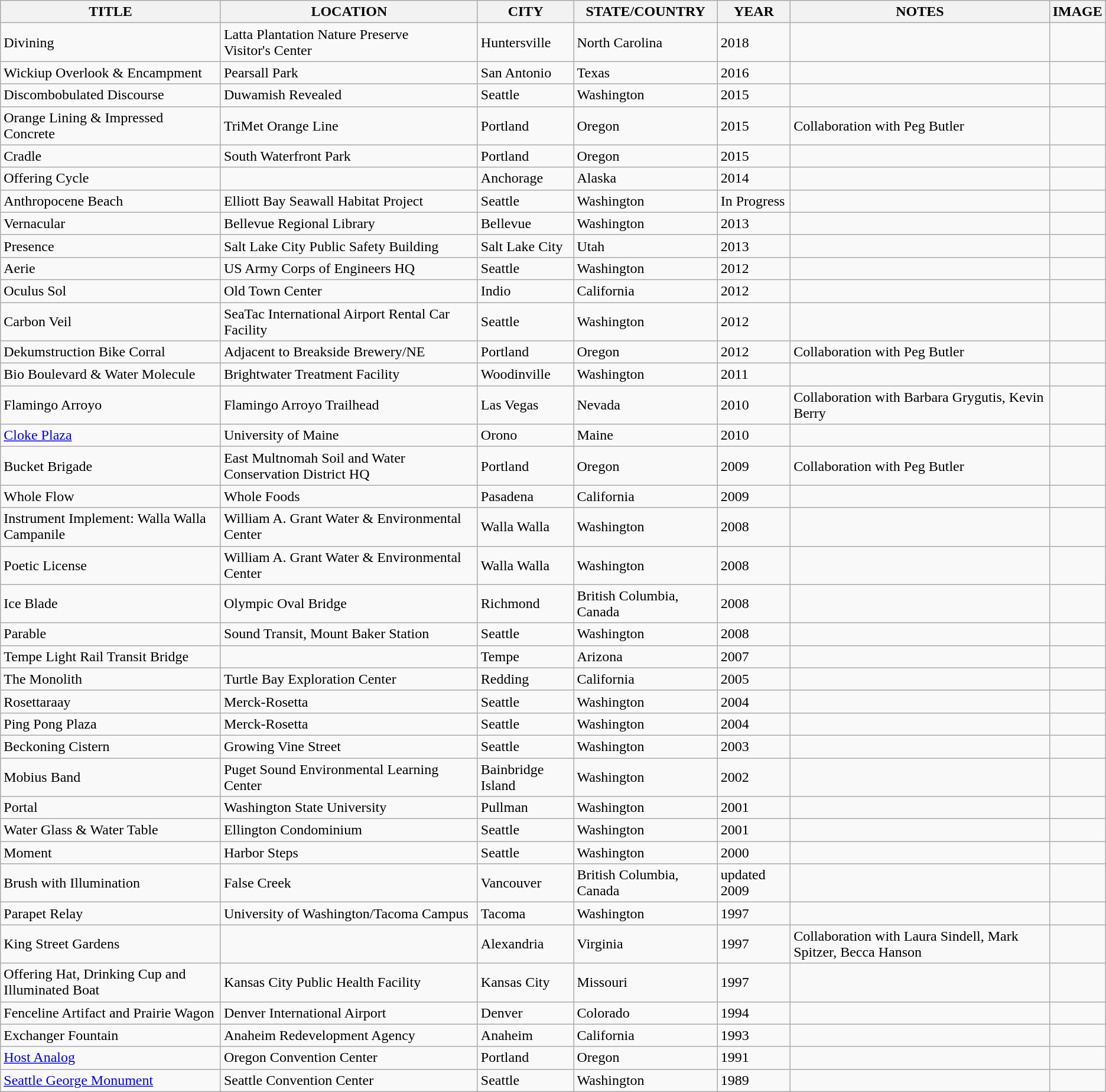<table class="wikitable sortable">
<tr>
<th>TITLE</th>
<th>LOCATION</th>
<th>CITY</th>
<th>STATE/COUNTRY</th>
<th>YEAR</th>
<th>NOTES</th>
<th>IMAGE</th>
</tr>
<tr>
<td>Divining</td>
<td>Latta Plantation Nature Preserve<br>Visitor's Center</td>
<td>Huntersville</td>
<td>North Carolina</td>
<td>2018</td>
<td></td>
<td></td>
</tr>
<tr>
<td>Wickiup Overlook & Encampment</td>
<td>Pearsall Park</td>
<td>San Antonio</td>
<td>Texas</td>
<td>2016</td>
<td></td>
<td></td>
</tr>
<tr>
<td>Discombobulated Discourse</td>
<td>Duwamish Revealed</td>
<td>Seattle</td>
<td>Washington</td>
<td>2015</td>
<td></td>
<td></td>
</tr>
<tr>
<td>Orange Lining & Impressed Concrete</td>
<td>TriMet Orange Line</td>
<td>Portland</td>
<td>Oregon</td>
<td>2015</td>
<td>Collaboration with Peg Butler</td>
<td></td>
</tr>
<tr>
<td>Cradle</td>
<td>South Waterfront Park</td>
<td>Portland</td>
<td>Oregon</td>
<td>2015</td>
<td></td>
<td></td>
</tr>
<tr>
<td>Offering Cycle</td>
<td></td>
<td>Anchorage</td>
<td>Alaska</td>
<td>2014</td>
<td></td>
<td></td>
</tr>
<tr>
<td>Anthropocene Beach</td>
<td>Elliott Bay Seawall Habitat Project</td>
<td>Seattle</td>
<td>Washington</td>
<td>In Progress</td>
<td></td>
<td></td>
</tr>
<tr>
<td>Vernacular</td>
<td>Bellevue Regional Library</td>
<td>Bellevue</td>
<td>Washington</td>
<td>2013</td>
<td></td>
<td></td>
</tr>
<tr>
<td>Presence</td>
<td>Salt Lake City Public Safety Building</td>
<td>Salt Lake City</td>
<td>Utah</td>
<td>2013</td>
<td></td>
<td></td>
</tr>
<tr>
<td>Aerie</td>
<td>US Army Corps of Engineers HQ</td>
<td>Seattle</td>
<td>Washington</td>
<td>2012</td>
<td></td>
<td></td>
</tr>
<tr>
<td>Oculus Sol</td>
<td>Old Town Center</td>
<td>Indio</td>
<td>California</td>
<td>2012</td>
<td></td>
<td></td>
</tr>
<tr>
<td>Carbon Veil</td>
<td>SeaTac International Airport Rental Car Facility</td>
<td>Seattle</td>
<td>Washington</td>
<td>2012</td>
<td></td>
<td></td>
</tr>
<tr>
<td>Dekumstruction Bike Corral</td>
<td>Adjacent to Breakside Brewery/NE</td>
<td>Portland</td>
<td>Oregon</td>
<td>2012</td>
<td>Collaboration with Peg Butler</td>
<td></td>
</tr>
<tr>
<td>Bio Boulevard & Water Molecule</td>
<td>Brightwater Treatment Facility</td>
<td>Woodinville</td>
<td>Washington</td>
<td>2011</td>
<td></td>
<td></td>
</tr>
<tr>
<td>Flamingo Arroyo</td>
<td>Flamingo Arroyo Trailhead</td>
<td>Las Vegas</td>
<td>Nevada</td>
<td>2010</td>
<td>Collaboration with Barbara Grygutis, Kevin Berry</td>
<td></td>
</tr>
<tr>
<td><a href='#'>Cloke Plaza</a></td>
<td>University of Maine</td>
<td>Orono</td>
<td>Maine</td>
<td>2010</td>
<td></td>
<td></td>
</tr>
<tr>
<td>Bucket Brigade</td>
<td>East Multnomah Soil and Water Conservation District HQ</td>
<td>Portland</td>
<td>Oregon</td>
<td>2009</td>
<td>Collaboration with Peg Butler</td>
<td></td>
</tr>
<tr>
<td>Whole Flow</td>
<td>Whole Foods</td>
<td>Pasadena</td>
<td>California</td>
<td>2009</td>
<td></td>
<td></td>
</tr>
<tr>
<td>Instrument Implement: Walla Walla Campanile</td>
<td>William A. Grant Water & Environmental Center</td>
<td>Walla Walla</td>
<td>Washington</td>
<td>2008</td>
<td></td>
<td></td>
</tr>
<tr>
<td>Poetic License</td>
<td>William A. Grant Water & Environmental Center</td>
<td>Walla Walla</td>
<td>Washington</td>
<td>2008</td>
<td></td>
<td></td>
</tr>
<tr>
<td>Ice Blade</td>
<td>Olympic Oval Bridge</td>
<td>Richmond</td>
<td>British Columbia, Canada</td>
<td>2008</td>
<td></td>
<td></td>
</tr>
<tr>
<td>Parable</td>
<td>Sound Transit, Mount Baker Station</td>
<td>Seattle</td>
<td>Washington</td>
<td>2008</td>
<td></td>
<td></td>
</tr>
<tr>
<td>Tempe Light Rail Transit Bridge</td>
<td></td>
<td>Tempe</td>
<td>Arizona</td>
<td>2007</td>
<td></td>
<td></td>
</tr>
<tr>
<td>The Monolith</td>
<td>Turtle Bay Exploration Center</td>
<td>Redding</td>
<td>California</td>
<td>2005</td>
<td></td>
<td></td>
</tr>
<tr>
<td>Rosettaraay</td>
<td>Merck-Rosetta</td>
<td>Seattle</td>
<td>Washington</td>
<td>2004</td>
<td></td>
<td></td>
</tr>
<tr>
<td>Ping Pong Plaza</td>
<td>Merck-Rosetta</td>
<td>Seattle</td>
<td>Washington</td>
<td>2004</td>
<td></td>
<td></td>
</tr>
<tr>
<td>Beckoning Cistern</td>
<td>Growing Vine Street</td>
<td>Seattle</td>
<td>Washington</td>
<td>2003</td>
<td></td>
<td></td>
</tr>
<tr>
<td>Mobius Band</td>
<td>Puget Sound Environmental Learning Center</td>
<td>Bainbridge Island</td>
<td>Washington</td>
<td>2002</td>
<td></td>
<td></td>
</tr>
<tr>
<td>Portal</td>
<td>Washington State University</td>
<td>Pullman</td>
<td>Washington</td>
<td>2001</td>
<td></td>
<td></td>
</tr>
<tr>
<td>Water Glass & Water Table</td>
<td>Ellington Condominium</td>
<td>Seattle</td>
<td>Washington</td>
<td>2001</td>
<td></td>
<td></td>
</tr>
<tr>
<td>Moment</td>
<td>Harbor Steps</td>
<td>Seattle</td>
<td>Washington</td>
<td>2000</td>
<td></td>
<td></td>
</tr>
<tr>
<td>Brush with Illumination</td>
<td>False Creek</td>
<td>Vancouver</td>
<td>British Columbia, Canada</td>
<td>updated 2009</td>
<td></td>
<td></td>
</tr>
<tr>
<td>Parapet Relay</td>
<td>University of Washington/Tacoma Campus</td>
<td>Tacoma</td>
<td>Washington</td>
<td>1997</td>
<td></td>
<td></td>
</tr>
<tr>
<td>King Street Gardens</td>
<td></td>
<td>Alexandria</td>
<td>Virginia</td>
<td>1997</td>
<td>Collaboration with Laura Sindell, Mark Spitzer, Becca Hanson</td>
<td></td>
</tr>
<tr>
<td>Offering Hat, Drinking Cup and Illuminated Boat</td>
<td>Kansas City Public Health Facility</td>
<td>Kansas City</td>
<td>Missouri</td>
<td>1997</td>
<td></td>
<td></td>
</tr>
<tr>
<td>Fenceline Artifact and Prairie Wagon</td>
<td>Denver International Airport</td>
<td>Denver</td>
<td>Colorado</td>
<td>1994</td>
<td></td>
<td></td>
</tr>
<tr>
<td>Exchanger Fountain</td>
<td>Anaheim Redevelopment Agency</td>
<td>Anaheim</td>
<td>California</td>
<td>1993</td>
<td></td>
<td></td>
</tr>
<tr>
<td><a href='#'>Host Analog</a></td>
<td>Oregon Convention Center</td>
<td>Portland</td>
<td>Oregon</td>
<td>1991</td>
<td></td>
<td></td>
</tr>
<tr>
<td><a href='#'>Seattle George Monument</a></td>
<td>Seattle Convention Center</td>
<td>Seattle</td>
<td>Washington</td>
<td>1989</td>
<td></td>
<td></td>
</tr>
</table>
